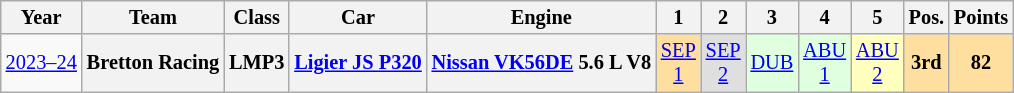<table class="wikitable" style="text-align:center; font-size:85%">
<tr>
<th>Year</th>
<th>Team</th>
<th>Class</th>
<th>Car</th>
<th>Engine</th>
<th>1</th>
<th>2</th>
<th>3</th>
<th>4</th>
<th>5</th>
<th>Pos.</th>
<th>Points</th>
</tr>
<tr>
<td><a href='#'>2023–24</a></td>
<th>Bretton Racing</th>
<th>LMP3</th>
<th><a href='#'>Ligier JS P320</a></th>
<th><a href='#'>Nissan VK56DE</a> 5.6 L V8</th>
<td style="background:#FFDF9F;"><a href='#'>SEP<br>1</a><br></td>
<td style="background:#DFDFDF;"><a href='#'>SEP<br>2</a><br></td>
<td style="background:#DFFFDF;"><a href='#'>DUB</a><br></td>
<td style="background:#DFFFDF;"><a href='#'>ABU<br>1</a><br></td>
<td style="background:#FFFFBF;"><a href='#'>ABU<br>2</a><br></td>
<th style="background:#FFDF9F;">3rd</th>
<th style="background:#FFDF9F;">82</th>
</tr>
</table>
